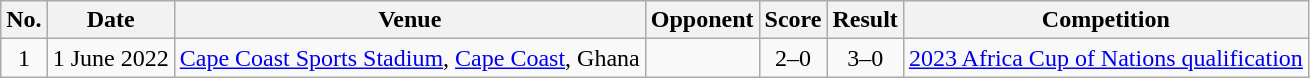<table class="wikitable sortable">
<tr>
<th scope="col">No.</th>
<th scope="col">Date</th>
<th scope="col">Venue</th>
<th scope="col">Opponent</th>
<th scope="col">Score</th>
<th scope="col">Result</th>
<th scope="col">Competition</th>
</tr>
<tr>
<td align="center">1</td>
<td>1 June 2022</td>
<td><a href='#'>Cape Coast Sports Stadium</a>, <a href='#'>Cape Coast</a>, Ghana</td>
<td></td>
<td align="center">2–0</td>
<td align="center">3–0</td>
<td><a href='#'>2023 Africa Cup of Nations qualification</a></td>
</tr>
</table>
